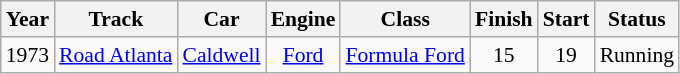<table class="wikitable" style="text-align:center; font-size:90%">
<tr>
<th>Year</th>
<th>Track</th>
<th>Car</th>
<th>Engine</th>
<th>Class</th>
<th>Finish</th>
<th>Start</th>
<th>Status</th>
</tr>
<tr>
<td>1973</td>
<td><a href='#'>Road Atlanta</a></td>
<td><a href='#'>Caldwell</a></td>
<td><a href='#'>Ford</a></td>
<td><a href='#'>Formula Ford</a></td>
<td>15</td>
<td>19</td>
<td>Running</td>
</tr>
</table>
